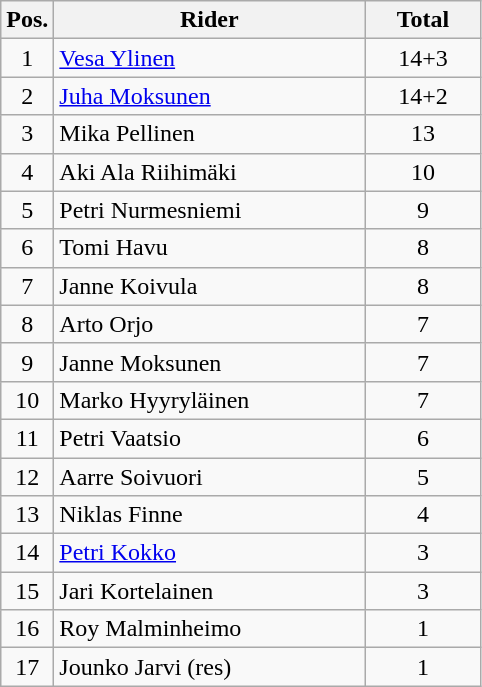<table class=wikitable>
<tr>
<th width=25px>Pos.</th>
<th width=200px>Rider</th>
<th width=70px>Total</th>
</tr>
<tr align=center >
<td>1</td>
<td align=left><a href='#'>Vesa Ylinen</a></td>
<td>14+3</td>
</tr>
<tr align=center >
<td>2</td>
<td align=left><a href='#'>Juha Moksunen</a></td>
<td>14+2</td>
</tr>
<tr align=center>
<td>3</td>
<td align=left>Mika Pellinen</td>
<td>13</td>
</tr>
<tr align=center>
<td>4</td>
<td align=left>Aki Ala Riihimäki</td>
<td>10</td>
</tr>
<tr align=center>
<td>5</td>
<td align=left>Petri Nurmesniemi</td>
<td>9</td>
</tr>
<tr align=center>
<td>6</td>
<td align=left>Tomi Havu</td>
<td>8</td>
</tr>
<tr align=center>
<td>7</td>
<td align=left>Janne Koivula</td>
<td>8</td>
</tr>
<tr align=center>
<td>8</td>
<td align=left>Arto Orjo</td>
<td>7</td>
</tr>
<tr align=center>
<td>9</td>
<td align=left>Janne Moksunen</td>
<td>7</td>
</tr>
<tr align=center>
<td>10</td>
<td align=left>Marko Hyyryläinen</td>
<td>7</td>
</tr>
<tr align=center>
<td>11</td>
<td align=left>Petri Vaatsio</td>
<td>6</td>
</tr>
<tr align=center>
<td>12</td>
<td align=left>Aarre Soivuori</td>
<td>5</td>
</tr>
<tr align=center>
<td>13</td>
<td align=left>Niklas Finne</td>
<td>4</td>
</tr>
<tr align=center>
<td>14</td>
<td align=left><a href='#'>Petri Kokko</a></td>
<td>3</td>
</tr>
<tr align=center>
<td>15</td>
<td align=left>Jari Kortelainen</td>
<td>3</td>
</tr>
<tr align=center>
<td>16</td>
<td align=left>Roy Malminheimo</td>
<td>1</td>
</tr>
<tr align=center>
<td>17</td>
<td align=left>Jounko Jarvi   (res)</td>
<td>1</td>
</tr>
</table>
